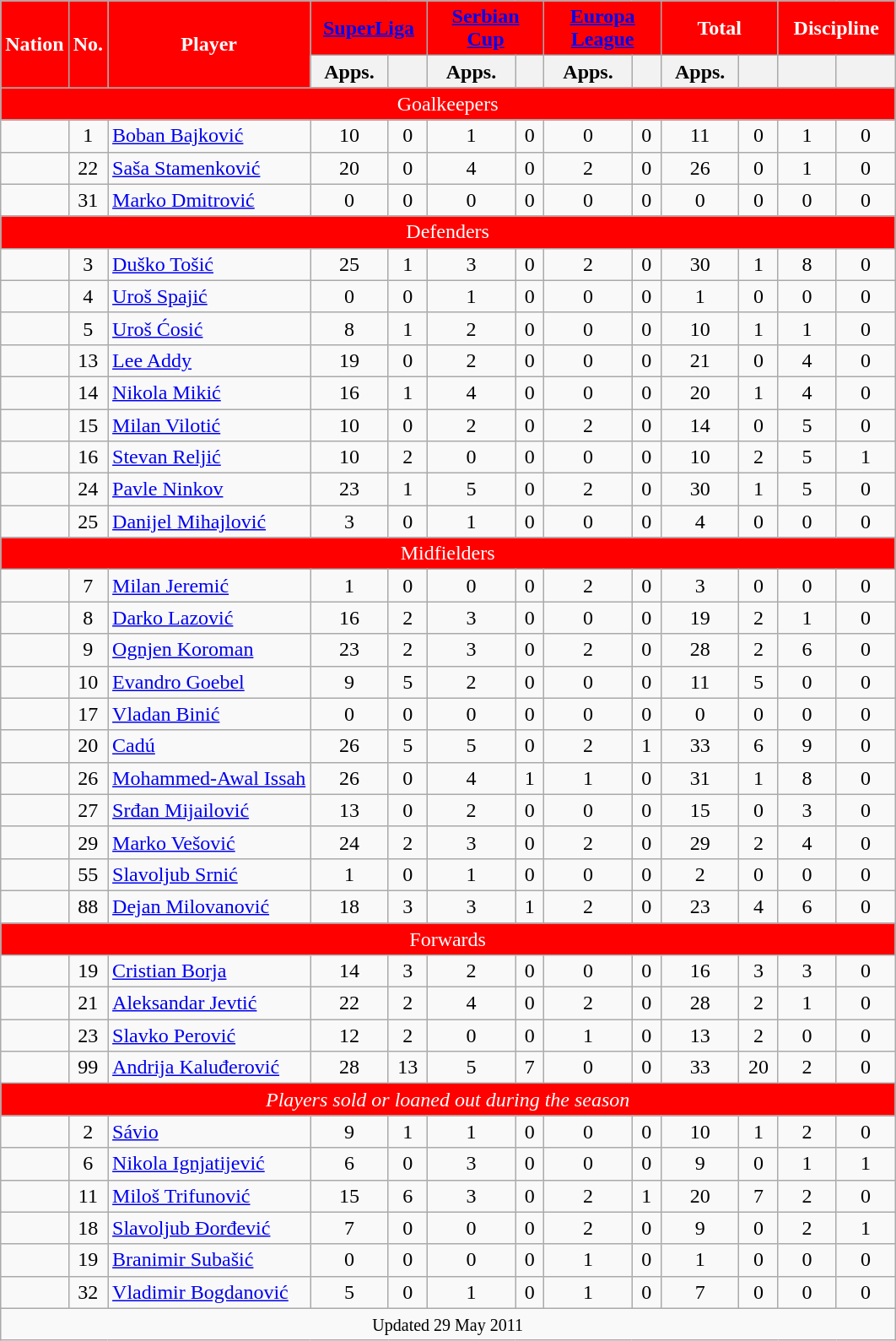<table class="wikitable" style="text-align:center">
<tr>
<th rowspan="2" style="background: red;color:white">Nation</th>
<th rowspan="2" style="background: red;color:white">No.</th>
<th rowspan="2" colspan="2" style="background: red;color:white">Player</th>
<th colspan="2"  style="width:85px; background:red; color:white;"><a href='#'>SuperLiga</a></th>
<th colspan="2"  style="width:85px; background:red; color:white;"><a href='#'>Serbian Cup</a></th>
<th colspan="2"  style="width:85px; background:red; color:white;"><a href='#'>Europa League</a></th>
<th colspan="2"  style="width:85px; background:red; color:white;">Total</th>
<th colspan="2"  style="width:85px; background:red; color:white;">Discipline</th>
</tr>
<tr>
<th>Apps.</th>
<th></th>
<th>Apps.</th>
<th></th>
<th>Apps.</th>
<th></th>
<th>Apps.</th>
<th></th>
<th></th>
<th></th>
</tr>
<tr>
<td style="background:red; color:white; text-align:center;" colspan="15">Goalkeepers</td>
</tr>
<tr>
<td></td>
<td>1</td>
<td colspan="2" style="text-align:left;"><a href='#'>Boban Bajković</a></td>
<td>10</td>
<td>0</td>
<td>1</td>
<td>0</td>
<td>0</td>
<td>0</td>
<td>11</td>
<td>0</td>
<td>1</td>
<td>0</td>
</tr>
<tr>
<td></td>
<td>22</td>
<td colspan="2" style="text-align:left;"><a href='#'>Saša Stamenković</a></td>
<td>20</td>
<td>0</td>
<td>4</td>
<td>0</td>
<td>2</td>
<td>0</td>
<td>26</td>
<td>0</td>
<td>1</td>
<td>0</td>
</tr>
<tr>
<td></td>
<td>31</td>
<td colspan="2" style="text-align:left;"><a href='#'>Marko Dmitrović</a></td>
<td>0</td>
<td>0</td>
<td>0</td>
<td>0</td>
<td>0</td>
<td>0</td>
<td>0</td>
<td>0</td>
<td>0</td>
<td>0</td>
</tr>
<tr>
<td colspan="15" style="text-align:center; background:red; color:white;">Defenders</td>
</tr>
<tr>
<td></td>
<td>3</td>
<td colspan="2" style="text-align:left;"><a href='#'>Duško Tošić</a></td>
<td>25</td>
<td>1</td>
<td>3</td>
<td>0</td>
<td>2</td>
<td>0</td>
<td>30</td>
<td>1</td>
<td>8</td>
<td>0</td>
</tr>
<tr>
<td></td>
<td>4</td>
<td colspan="2" style="text-align:left;"><a href='#'>Uroš Spajić</a></td>
<td>0</td>
<td>0</td>
<td>1</td>
<td>0</td>
<td>0</td>
<td>0</td>
<td>1</td>
<td>0</td>
<td>0</td>
<td>0</td>
</tr>
<tr>
<td></td>
<td>5</td>
<td colspan="2" style="text-align:left;"><a href='#'>Uroš Ćosić</a></td>
<td>8</td>
<td>1</td>
<td>2</td>
<td>0</td>
<td>0</td>
<td>0</td>
<td>10</td>
<td>1</td>
<td>1</td>
<td>0</td>
</tr>
<tr>
<td></td>
<td>13</td>
<td colspan="2" style="text-align:left;"><a href='#'>Lee Addy</a></td>
<td>19</td>
<td>0</td>
<td>2</td>
<td>0</td>
<td>0</td>
<td>0</td>
<td>21</td>
<td>0</td>
<td>4</td>
<td>0</td>
</tr>
<tr>
<td></td>
<td>14</td>
<td colspan="2" style="text-align:left;"><a href='#'>Nikola Mikić</a></td>
<td>16</td>
<td>1</td>
<td>4</td>
<td>0</td>
<td>0</td>
<td>0</td>
<td>20</td>
<td>1</td>
<td>4</td>
<td>0</td>
</tr>
<tr>
<td></td>
<td>15</td>
<td colspan="2" style="text-align:left;"><a href='#'>Milan Vilotić</a></td>
<td>10</td>
<td>0</td>
<td>2</td>
<td>0</td>
<td>2</td>
<td>0</td>
<td>14</td>
<td>0</td>
<td>5</td>
<td>0</td>
</tr>
<tr>
<td></td>
<td>16</td>
<td colspan="2" style="text-align:left;"><a href='#'>Stevan Reljić</a></td>
<td>10</td>
<td>2</td>
<td>0</td>
<td>0</td>
<td>0</td>
<td>0</td>
<td>10</td>
<td>2</td>
<td>5</td>
<td>1</td>
</tr>
<tr>
<td></td>
<td>24</td>
<td colspan="2" style="text-align:left;"><a href='#'>Pavle Ninkov</a></td>
<td>23</td>
<td>1</td>
<td>5</td>
<td>0</td>
<td>2</td>
<td>0</td>
<td>30</td>
<td>1</td>
<td>5</td>
<td>0</td>
</tr>
<tr>
<td></td>
<td>25</td>
<td colspan="2" style="text-align:left;"><a href='#'>Danijel Mihajlović</a></td>
<td>3</td>
<td>0</td>
<td>1</td>
<td>0</td>
<td>0</td>
<td>0</td>
<td>4</td>
<td>0</td>
<td>0</td>
<td>0</td>
</tr>
<tr>
<td colspan="15" style="text-align:center; background:red; color:white;">Midfielders</td>
</tr>
<tr>
<td></td>
<td>7</td>
<td colspan="2" style="text-align:left;"><a href='#'>Milan Jeremić</a></td>
<td>1</td>
<td>0</td>
<td>0</td>
<td>0</td>
<td>2</td>
<td>0</td>
<td>3</td>
<td>0</td>
<td>0</td>
<td>0</td>
</tr>
<tr>
<td></td>
<td>8</td>
<td colspan="2" style="text-align:left;"><a href='#'>Darko Lazović</a></td>
<td>16</td>
<td>2</td>
<td>3</td>
<td>0</td>
<td>0</td>
<td>0</td>
<td>19</td>
<td>2</td>
<td>1</td>
<td>0</td>
</tr>
<tr>
<td></td>
<td>9</td>
<td colspan="2" style="text-align:left;"><a href='#'>Ognjen Koroman</a></td>
<td>23</td>
<td>2</td>
<td>3</td>
<td>0</td>
<td>2</td>
<td>0</td>
<td>28</td>
<td>2</td>
<td>6</td>
<td>0</td>
</tr>
<tr>
<td></td>
<td>10</td>
<td colspan="2" style="text-align:left;"><a href='#'>Evandro Goebel</a></td>
<td>9</td>
<td>5</td>
<td>2</td>
<td>0</td>
<td>0</td>
<td>0</td>
<td>11</td>
<td>5</td>
<td>0</td>
<td>0</td>
</tr>
<tr>
<td></td>
<td>17</td>
<td colspan="2" style="text-align:left;"><a href='#'>Vladan Binić</a></td>
<td>0</td>
<td>0</td>
<td>0</td>
<td>0</td>
<td>0</td>
<td>0</td>
<td>0</td>
<td>0</td>
<td>0</td>
<td>0</td>
</tr>
<tr>
<td></td>
<td>20</td>
<td colspan="2" style="text-align:left;"><a href='#'>Cadú</a></td>
<td>26</td>
<td>5</td>
<td>5</td>
<td>0</td>
<td>2</td>
<td>1</td>
<td>33</td>
<td>6</td>
<td>9</td>
<td>0</td>
</tr>
<tr>
<td></td>
<td>26</td>
<td colspan="2" style="text-align:left;"><a href='#'>Mohammed-Awal Issah</a></td>
<td>26</td>
<td>0</td>
<td>4</td>
<td>1</td>
<td>1</td>
<td>0</td>
<td>31</td>
<td>1</td>
<td>8</td>
<td>0</td>
</tr>
<tr>
<td></td>
<td>27</td>
<td colspan="2" style="text-align:left;"><a href='#'>Srđan Mijailović</a></td>
<td>13</td>
<td>0</td>
<td>2</td>
<td>0</td>
<td>0</td>
<td>0</td>
<td>15</td>
<td>0</td>
<td>3</td>
<td>0</td>
</tr>
<tr>
<td></td>
<td>29</td>
<td colspan="2" style="text-align:left;"><a href='#'>Marko Vešović</a></td>
<td>24</td>
<td>2</td>
<td>3</td>
<td>0</td>
<td>2</td>
<td>0</td>
<td>29</td>
<td>2</td>
<td>4</td>
<td>0</td>
</tr>
<tr>
<td></td>
<td>55</td>
<td colspan="2" style="text-align:left;"><a href='#'>Slavoljub Srnić</a></td>
<td>1</td>
<td>0</td>
<td>1</td>
<td>0</td>
<td>0</td>
<td>0</td>
<td>2</td>
<td>0</td>
<td>0</td>
<td>0</td>
</tr>
<tr>
<td></td>
<td>88</td>
<td colspan="2" style="text-align:left;"><a href='#'>Dejan Milovanović</a></td>
<td>18</td>
<td>3</td>
<td>3</td>
<td>1</td>
<td>2</td>
<td>0</td>
<td>23</td>
<td>4</td>
<td>6</td>
<td>0</td>
</tr>
<tr>
<td colspan="15" style="text-align:center; background:red; color:white;">Forwards</td>
</tr>
<tr>
<td></td>
<td>19</td>
<td colspan="2" style="text-align:left;"><a href='#'>Cristian Borja</a></td>
<td>14</td>
<td>3</td>
<td>2</td>
<td>0</td>
<td>0</td>
<td>0</td>
<td>16</td>
<td>3</td>
<td>3</td>
<td>0</td>
</tr>
<tr>
<td></td>
<td>21</td>
<td colspan="2" style="text-align:left;"><a href='#'>Aleksandar Jevtić</a></td>
<td>22</td>
<td>2</td>
<td>4</td>
<td>0</td>
<td>2</td>
<td>0</td>
<td>28</td>
<td>2</td>
<td>1</td>
<td>0</td>
</tr>
<tr>
<td></td>
<td>23</td>
<td colspan="2" style="text-align:left;"><a href='#'>Slavko Perović</a></td>
<td>12</td>
<td>2</td>
<td>0</td>
<td>0</td>
<td>1</td>
<td>0</td>
<td>13</td>
<td>2</td>
<td>0</td>
<td>0</td>
</tr>
<tr>
<td></td>
<td>99</td>
<td colspan="2" style="text-align:left;"><a href='#'>Andrija Kaluđerović</a></td>
<td>28</td>
<td>13</td>
<td>5</td>
<td>7</td>
<td>0</td>
<td>0</td>
<td>33</td>
<td>20</td>
<td>2</td>
<td>0</td>
</tr>
<tr>
<td colspan="15"  style="background:red; color:white;"><em>Players sold or loaned out during the season</em></td>
</tr>
<tr>
<td></td>
<td>2</td>
<td colspan="2" style="text-align:left;"><a href='#'>Sávio</a></td>
<td>9</td>
<td>1</td>
<td>1</td>
<td>0</td>
<td>0</td>
<td>0</td>
<td>10</td>
<td>1</td>
<td>2</td>
<td>0</td>
</tr>
<tr>
<td></td>
<td>6</td>
<td colspan="2" style="text-align:left;"><a href='#'>Nikola Ignjatijević</a></td>
<td>6</td>
<td>0</td>
<td>3</td>
<td>0</td>
<td>0</td>
<td>0</td>
<td>9</td>
<td>0</td>
<td>1</td>
<td>1</td>
</tr>
<tr>
<td></td>
<td>11</td>
<td colspan="2" style="text-align:left;"><a href='#'>Miloš Trifunović</a></td>
<td>15</td>
<td>6</td>
<td>3</td>
<td>0</td>
<td>2</td>
<td>1</td>
<td>20</td>
<td>7</td>
<td>2</td>
<td>0</td>
</tr>
<tr>
<td></td>
<td>18</td>
<td colspan="2" style="text-align:left;"><a href='#'>Slavoljub Đorđević</a></td>
<td>7</td>
<td>0</td>
<td>0</td>
<td>0</td>
<td>2</td>
<td>0</td>
<td>9</td>
<td>0</td>
<td>2</td>
<td>1</td>
</tr>
<tr>
<td></td>
<td>19</td>
<td colspan="2" style="text-align:left;"><a href='#'>Branimir Subašić</a></td>
<td>0</td>
<td>0</td>
<td>0</td>
<td>0</td>
<td>1</td>
<td>0</td>
<td>1</td>
<td>0</td>
<td>0</td>
<td>0</td>
</tr>
<tr>
<td></td>
<td>32</td>
<td colspan="2" style="text-align:left;"><a href='#'>Vladimir Bogdanović</a></td>
<td>5</td>
<td>0</td>
<td>1</td>
<td>0</td>
<td>1</td>
<td>0</td>
<td>7</td>
<td>0</td>
<td>0</td>
<td>0</td>
</tr>
<tr>
<td style="text-align:center;" colspan="15"><small>Updated 29 May 2011</small></td>
</tr>
</table>
